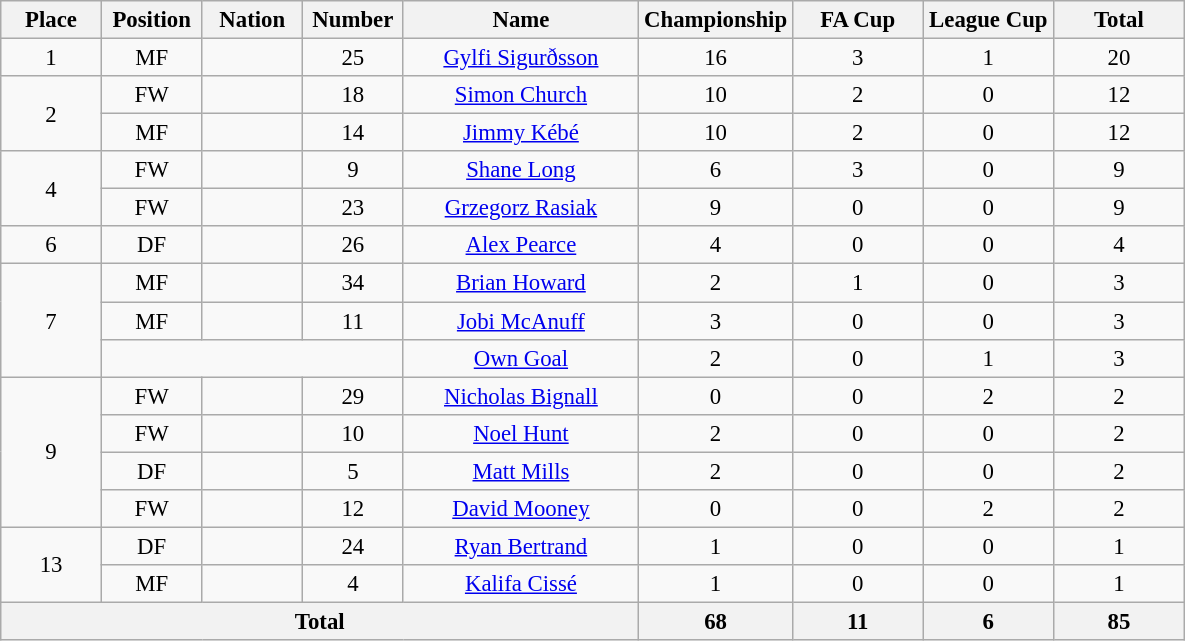<table class="wikitable" style="font-size: 95%; text-align: center;">
<tr>
<th width=60>Place</th>
<th width=60>Position</th>
<th width=60>Nation</th>
<th width=60>Number</th>
<th width=150>Name</th>
<th width=80>Championship</th>
<th width=80>FA Cup</th>
<th width=80>League Cup</th>
<th width=80>Total</th>
</tr>
<tr>
<td>1</td>
<td>MF</td>
<td></td>
<td>25</td>
<td><a href='#'>Gylfi Sigurðsson</a></td>
<td>16</td>
<td>3</td>
<td>1</td>
<td>20</td>
</tr>
<tr>
<td rowspan=2>2</td>
<td>FW</td>
<td></td>
<td>18</td>
<td><a href='#'>Simon Church</a></td>
<td>10</td>
<td>2</td>
<td>0</td>
<td>12</td>
</tr>
<tr>
<td>MF</td>
<td></td>
<td>14</td>
<td><a href='#'>Jimmy Kébé</a></td>
<td>10</td>
<td>2</td>
<td>0</td>
<td>12</td>
</tr>
<tr>
<td rowspan=2>4</td>
<td>FW</td>
<td></td>
<td>9</td>
<td><a href='#'>Shane Long</a></td>
<td>6</td>
<td>3</td>
<td>0</td>
<td>9</td>
</tr>
<tr>
<td>FW</td>
<td></td>
<td>23</td>
<td><a href='#'>Grzegorz Rasiak</a></td>
<td>9</td>
<td>0</td>
<td>0</td>
<td>9</td>
</tr>
<tr>
<td>6</td>
<td>DF</td>
<td></td>
<td>26</td>
<td><a href='#'>Alex Pearce</a></td>
<td>4</td>
<td>0</td>
<td>0</td>
<td>4</td>
</tr>
<tr>
<td rowspan=3>7</td>
<td>MF</td>
<td></td>
<td>34</td>
<td><a href='#'>Brian Howard</a></td>
<td>2</td>
<td>1</td>
<td>0</td>
<td>3</td>
</tr>
<tr>
<td>MF</td>
<td></td>
<td>11</td>
<td><a href='#'>Jobi McAnuff</a></td>
<td>3</td>
<td>0</td>
<td>0</td>
<td>3</td>
</tr>
<tr>
<td colspan=3></td>
<td><a href='#'>Own Goal</a></td>
<td>2</td>
<td>0</td>
<td>1</td>
<td>3</td>
</tr>
<tr>
<td rowspan=4>9</td>
<td>FW</td>
<td></td>
<td>29</td>
<td><a href='#'>Nicholas Bignall</a></td>
<td>0</td>
<td>0</td>
<td>2</td>
<td>2</td>
</tr>
<tr>
<td>FW</td>
<td></td>
<td>10</td>
<td><a href='#'>Noel Hunt</a></td>
<td>2</td>
<td>0</td>
<td>0</td>
<td>2</td>
</tr>
<tr>
<td>DF</td>
<td></td>
<td>5</td>
<td><a href='#'>Matt Mills</a></td>
<td>2</td>
<td>0</td>
<td>0</td>
<td>2</td>
</tr>
<tr>
<td>FW</td>
<td></td>
<td>12</td>
<td><a href='#'>David Mooney</a></td>
<td>0</td>
<td>0</td>
<td>2</td>
<td>2</td>
</tr>
<tr>
<td rowspan=2>13</td>
<td>DF</td>
<td></td>
<td>24</td>
<td><a href='#'>Ryan Bertrand</a></td>
<td>1</td>
<td>0</td>
<td>0</td>
<td>1</td>
</tr>
<tr>
<td>MF</td>
<td></td>
<td>4</td>
<td><a href='#'>Kalifa Cissé</a></td>
<td>1</td>
<td>0</td>
<td>0</td>
<td>1</td>
</tr>
<tr>
<th colspan=5>Total</th>
<th>68</th>
<th>11</th>
<th>6</th>
<th>85</th>
</tr>
</table>
